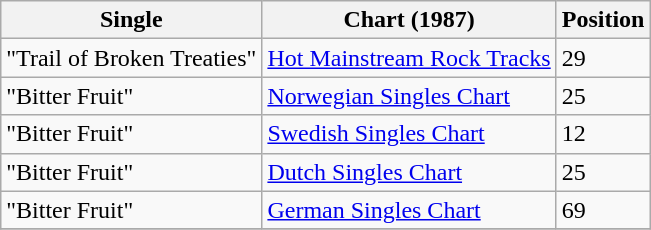<table class="wikitable">
<tr>
<th align="left">Single</th>
<th align="left">Chart (1987)</th>
<th align="left">Position</th>
</tr>
<tr>
<td align="left">"Trail of Broken Treaties"</td>
<td align="left"><a href='#'>Hot Mainstream Rock Tracks</a></td>
<td align="left">29</td>
</tr>
<tr>
<td align="left">"Bitter Fruit"</td>
<td align="left"><a href='#'>Norwegian Singles Chart</a></td>
<td align="left">25</td>
</tr>
<tr>
<td align="left">"Bitter Fruit"</td>
<td align="left"><a href='#'>Swedish Singles Chart</a></td>
<td align="left">12</td>
</tr>
<tr>
<td align="left">"Bitter Fruit"</td>
<td align="left"><a href='#'>Dutch Singles Chart</a></td>
<td align="left">25</td>
</tr>
<tr>
<td align="left">"Bitter Fruit"</td>
<td align="left"><a href='#'>German Singles Chart</a></td>
<td align="left">69</td>
</tr>
<tr>
</tr>
</table>
